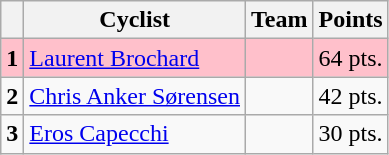<table class="wikitable">
<tr>
<th></th>
<th>Cyclist</th>
<th>Team</th>
<th>Points</th>
</tr>
<tr style="background:pink">
<td><strong>1</strong></td>
<td> <a href='#'>Laurent Brochard</a></td>
<td></td>
<td align=center>64 pts.</td>
</tr>
<tr>
<td><strong>2</strong></td>
<td> <a href='#'>Chris Anker Sørensen</a></td>
<td></td>
<td align=center>42 pts.</td>
</tr>
<tr>
<td><strong>3</strong></td>
<td> <a href='#'>Eros Capecchi</a></td>
<td></td>
<td align=center>30 pts.</td>
</tr>
</table>
